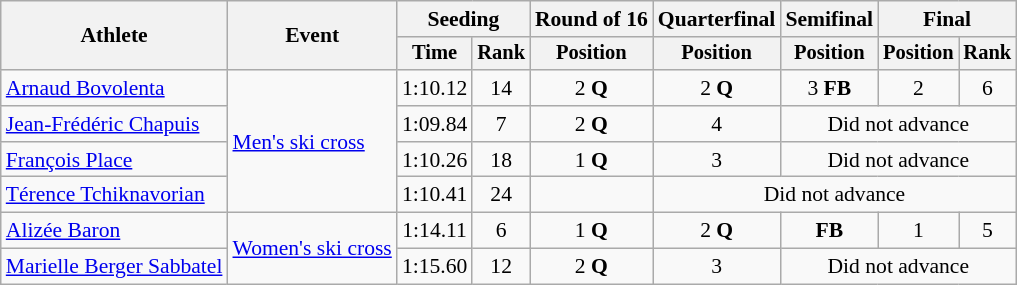<table class="wikitable" style="font-size:90%">
<tr>
<th rowspan="2">Athlete</th>
<th rowspan="2">Event</th>
<th colspan="2">Seeding</th>
<th>Round of 16</th>
<th>Quarterfinal</th>
<th>Semifinal</th>
<th colspan=2>Final</th>
</tr>
<tr style="font-size:95%">
<th>Time</th>
<th>Rank</th>
<th>Position</th>
<th>Position</th>
<th>Position</th>
<th>Position</th>
<th>Rank</th>
</tr>
<tr align=center>
<td align=left><a href='#'>Arnaud Bovolenta</a></td>
<td align="left" rowspan=4><a href='#'>Men's ski cross</a></td>
<td>1:10.12</td>
<td>14</td>
<td>2 <strong>Q</strong></td>
<td>2 <strong>Q</strong></td>
<td>3 <strong>FB</strong></td>
<td>2</td>
<td>6</td>
</tr>
<tr align=center>
<td align=left><a href='#'>Jean-Frédéric Chapuis</a></td>
<td>1:09.84</td>
<td>7</td>
<td>2 <strong>Q</strong></td>
<td>4</td>
<td colspan=3>Did not advance</td>
</tr>
<tr align=center>
<td align=left><a href='#'>François Place</a></td>
<td>1:10.26</td>
<td>18</td>
<td>1 <strong>Q</strong></td>
<td>3</td>
<td colspan=3>Did not advance</td>
</tr>
<tr align=center>
<td align=left><a href='#'>Térence Tchiknavorian</a></td>
<td>1:10.41</td>
<td>24</td>
<td></td>
<td colspan=4>Did not advance</td>
</tr>
<tr align=center>
<td align=left><a href='#'>Alizée Baron</a></td>
<td align=left rowspan=2><a href='#'>Women's ski cross</a></td>
<td>1:14.11</td>
<td>6</td>
<td>1 <strong>Q</strong></td>
<td>2 <strong>Q</strong></td>
<td> <strong>FB</strong></td>
<td>1</td>
<td>5</td>
</tr>
<tr align=center>
<td align=left><a href='#'>Marielle Berger Sabbatel</a></td>
<td>1:15.60</td>
<td>12</td>
<td>2 <strong>Q</strong></td>
<td>3</td>
<td colspan=3>Did not advance</td>
</tr>
</table>
